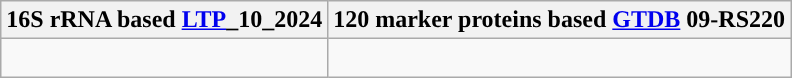<table class="wikitable">
<tr>
<th colspan=1>16S rRNA based <a href='#'>LTP</a>_10_2024</th>
<th colspan=1>120 marker proteins based <a href='#'>GTDB</a> 09-RS220</th>
</tr>
<tr>
<td style="vertical-align:top"><br></td>
<td><br></td>
</tr>
</table>
